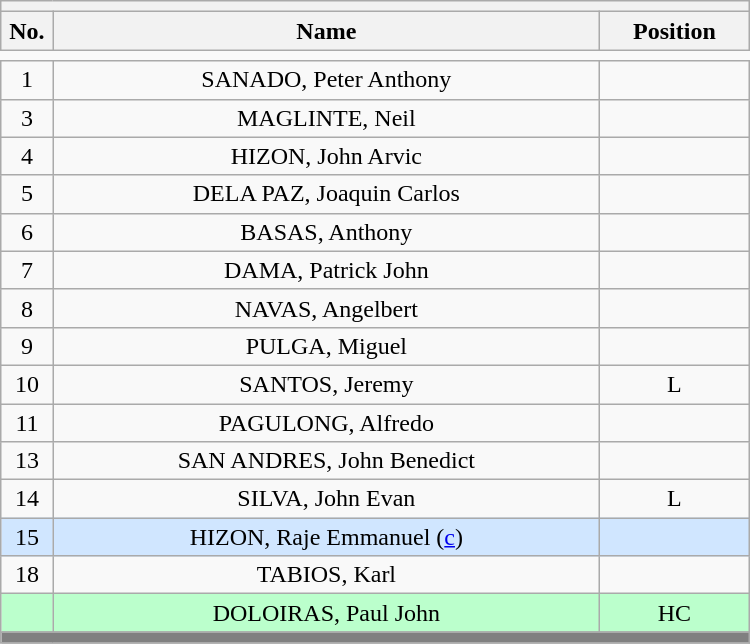<table class='wikitable mw-collapsible mw-collapsed' style="text-align: center; width: 500px; border: none">
<tr>
<th style='text-align: left;' colspan=3></th>
</tr>
<tr>
<th style='width: 7%;'>No.</th>
<th>Name</th>
<th style='width: 20%;'>Position</th>
</tr>
<tr>
<td style='border: none;'></td>
</tr>
<tr>
<td>1</td>
<td>SANADO, Peter Anthony</td>
<td></td>
</tr>
<tr>
<td>3</td>
<td>MAGLINTE, Neil</td>
<td></td>
</tr>
<tr>
<td>4</td>
<td>HIZON, John Arvic</td>
<td></td>
</tr>
<tr>
<td>5</td>
<td>DELA PAZ, Joaquin Carlos</td>
<td></td>
</tr>
<tr>
<td>6</td>
<td>BASAS, Anthony</td>
<td></td>
</tr>
<tr>
<td>7</td>
<td>DAMA, Patrick John</td>
<td></td>
</tr>
<tr>
<td>8</td>
<td>NAVAS, Angelbert</td>
<td></td>
</tr>
<tr>
<td>9</td>
<td>PULGA, Miguel</td>
<td></td>
</tr>
<tr>
<td>10</td>
<td>SANTOS, Jeremy</td>
<td>L</td>
</tr>
<tr>
<td>11</td>
<td>PAGULONG, Alfredo</td>
<td></td>
</tr>
<tr>
<td>13</td>
<td>SAN ANDRES, John Benedict</td>
<td></td>
</tr>
<tr>
<td>14</td>
<td>SILVA, John Evan</td>
<td>L</td>
</tr>
<tr bgcolor=#D0E6FF>
<td>15</td>
<td>HIZON, Raje Emmanuel (<a href='#'>c</a>)</td>
<td></td>
</tr>
<tr>
<td>18</td>
<td>TABIOS, Karl</td>
<td></td>
</tr>
<tr bgcolor=#BBFFCC>
<td></td>
<td>DOLOIRAS, Paul John</td>
<td>HC</td>
</tr>
<tr>
<th style='background: grey;' colspan=3></th>
</tr>
</table>
